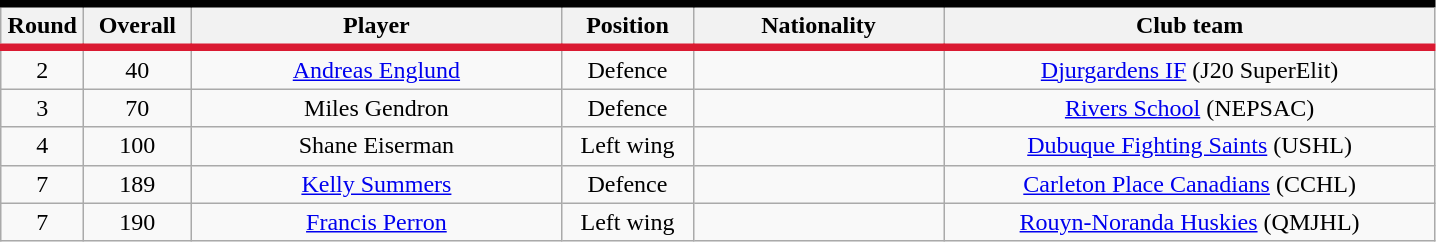<table class="wikitable sortable" style="text-align:center">
<tr style= "background:#FFFFFF; border-top:#010101 5px solid; border-bottom:#DA1A32 5px solid;">
<th style="width:3em">Round</th>
<th style="width:4em">Overall</th>
<th style="width:15em">Player</th>
<th style="width:5em">Position</th>
<th style="width:10em">Nationality</th>
<th style="width:20em">Club team</th>
</tr>
<tr>
<td>2</td>
<td>40</td>
<td><a href='#'>Andreas Englund</a></td>
<td>Defence</td>
<td></td>
<td><a href='#'>Djurgardens IF</a> (J20 SuperElit)</td>
</tr>
<tr>
<td>3</td>
<td>70</td>
<td>Miles Gendron</td>
<td>Defence</td>
<td></td>
<td><a href='#'>Rivers School</a> (NEPSAC)</td>
</tr>
<tr>
<td>4</td>
<td>100</td>
<td>Shane Eiserman</td>
<td>Left wing</td>
<td></td>
<td><a href='#'>Dubuque Fighting Saints</a> (USHL)</td>
</tr>
<tr>
<td>7</td>
<td>189 <br></td>
<td><a href='#'>Kelly Summers</a></td>
<td>Defence</td>
<td></td>
<td><a href='#'>Carleton Place Canadians</a> (CCHL)</td>
</tr>
<tr>
<td>7</td>
<td>190</td>
<td><a href='#'>Francis Perron</a></td>
<td>Left wing</td>
<td></td>
<td><a href='#'>Rouyn-Noranda Huskies</a> (QMJHL)</td>
</tr>
</table>
